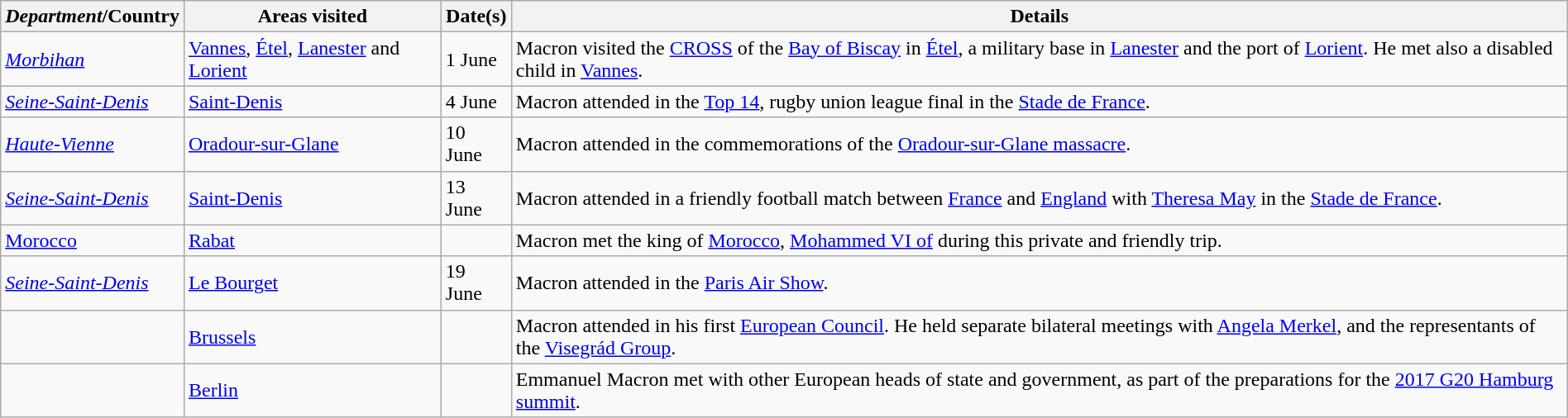<table class="wikitable sortable outercollapse" style="margin: 1em auto 1em auto">
<tr>
<th><em>Department</em>/Country</th>
<th>Areas visited</th>
<th>Date(s)</th>
<th>Details</th>
</tr>
<tr>
<td> <em><a href='#'>Morbihan</a></em></td>
<td><a href='#'>Vannes</a>, <a href='#'>Étel</a>, <a href='#'>Lanester</a> and <a href='#'>Lorient</a></td>
<td>1 June</td>
<td>Macron visited the <a href='#'>CROSS</a> of the <a href='#'>Bay of Biscay</a> in <a href='#'>Étel</a>, a military base in <a href='#'>Lanester</a> and the port of <a href='#'>Lorient</a>. He met also a disabled child in <a href='#'>Vannes</a>.</td>
</tr>
<tr>
<td> <em><a href='#'>Seine-Saint-Denis</a></em></td>
<td><a href='#'>Saint-Denis</a></td>
<td>4 June</td>
<td>Macron attended in the <a href='#'>Top 14</a>, rugby union league final in the <a href='#'>Stade de France</a>.</td>
</tr>
<tr>
<td> <em><a href='#'>Haute-Vienne</a></em></td>
<td><a href='#'>Oradour-sur-Glane</a></td>
<td>10 June</td>
<td>Macron attended in the commemorations of the <a href='#'>Oradour-sur-Glane massacre</a>.</td>
</tr>
<tr>
<td> <em><a href='#'>Seine-Saint-Denis</a></em></td>
<td><a href='#'>Saint-Denis</a></td>
<td>13 June</td>
<td>Macron attended in a friendly football match between <a href='#'>France</a> and <a href='#'>England</a> with <a href='#'>Theresa May</a> in the <a href='#'>Stade de France</a>.</td>
</tr>
<tr>
<td> <a href='#'>Morocco</a></td>
<td><a href='#'>Rabat</a></td>
<td></td>
<td>Macron met the king of <a href='#'>Morocco</a>, <a href='#'>Mohammed VI of</a> during this private and friendly trip.</td>
</tr>
<tr>
<td> <em><a href='#'>Seine-Saint-Denis</a></em></td>
<td><a href='#'>Le Bourget</a></td>
<td>19 June</td>
<td>Macron attended in the <a href='#'>Paris Air Show</a>.</td>
</tr>
<tr>
<td></td>
<td><a href='#'>Brussels</a></td>
<td></td>
<td>Macron attended in his first <a href='#'>European Council</a>. He held separate bilateral meetings with <a href='#'>Angela Merkel</a>, and the representants of the <a href='#'>Visegrád Group</a>.</td>
</tr>
<tr>
<td></td>
<td><a href='#'>Berlin</a></td>
<td></td>
<td>Emmanuel Macron met with other European heads of state and government, as part of the preparations for the <a href='#'>2017 G20 Hamburg summit</a>.</td>
</tr>
</table>
